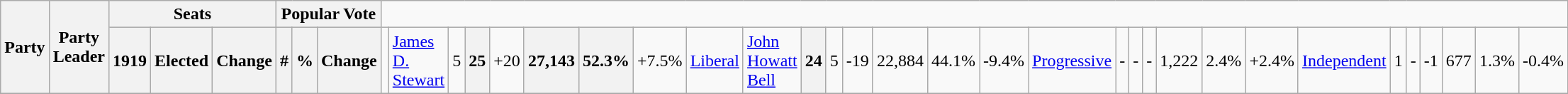<table class="wikitable">
<tr>
<th rowspan="2" colspan="2">Party</th>
<th rowspan="2">Party Leader</th>
<th colspan="3">Seats</th>
<th colspan="3">Popular Vote</th>
</tr>
<tr>
<th>1919</th>
<th>Elected</th>
<th>Change</th>
<th>#</th>
<th>%</th>
<th>Change<br>
</th>
<td></td>
<td><a href='#'>James D. Stewart</a></td>
<td align=right>5</td>
<th align=right>25</th>
<td align=right>+20</td>
<th align=right>27,143</th>
<th align=right>52.3%</th>
<td align=right>+7.5%<br>
</td>
<td><a href='#'>Liberal</a></td>
<td><a href='#'>John Howatt Bell</a></td>
<th align=right>24</th>
<td align=right>5</td>
<td align=right>-19</td>
<td align=right>22,884</td>
<td align=right>44.1%</td>
<td align=right>-9.4%<br>
</td>
<td colspan="2"><a href='#'>Progressive</a></td>
<td align=right>-</td>
<td align=right>-</td>
<td align=right>-</td>
<td align=right>1,222</td>
<td align=right>2.4%</td>
<td align=right>+2.4%<br>
</td>
<td colspan="2"><a href='#'>Independent</a></td>
<td align=right>1</td>
<td align=right>-</td>
<td align=right>-1</td>
<td align=right>677</td>
<td align=right>1.3%</td>
<td align=right>-0.4%</td>
</tr>
<tr>
</tr>
</table>
